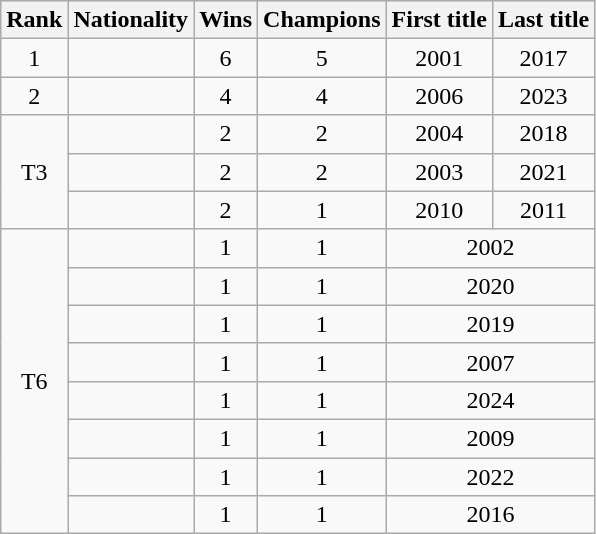<table class="wikitable">
<tr style="background:#efefef;">
<th>Rank</th>
<th>Nationality</th>
<th>Wins</th>
<th>Champions</th>
<th>First title</th>
<th>Last title</th>
</tr>
<tr>
<td align=center>1</td>
<td></td>
<td align=center>6</td>
<td align=center>5</td>
<td align=center>2001</td>
<td align=center>2017</td>
</tr>
<tr>
<td align=center>2</td>
<td></td>
<td align=center>4</td>
<td align=center>4</td>
<td align=center>2006</td>
<td align=center>2023</td>
</tr>
<tr>
<td align=center rowspan=3>T3</td>
<td></td>
<td align=center>2</td>
<td align=center>2</td>
<td align=center>2004</td>
<td align=center>2018</td>
</tr>
<tr>
<td></td>
<td align=center>2</td>
<td align=center>2</td>
<td align=center>2003</td>
<td align=center>2021</td>
</tr>
<tr>
<td></td>
<td align=center>2</td>
<td align=center>1</td>
<td align=center>2010</td>
<td align=center>2011</td>
</tr>
<tr>
<td align=center rowspan=8>T6</td>
<td></td>
<td align=center>1</td>
<td align=center>1</td>
<td align=center colspan=2>2002</td>
</tr>
<tr>
<td></td>
<td align=center>1</td>
<td align=center>1</td>
<td align=center colspan=2>2020</td>
</tr>
<tr>
<td></td>
<td align=center>1</td>
<td align=center>1</td>
<td align=center colspan=2>2019</td>
</tr>
<tr>
<td></td>
<td align=center>1</td>
<td align=center>1</td>
<td align=center colspan=2>2007</td>
</tr>
<tr>
<td></td>
<td align=center>1</td>
<td align=center>1</td>
<td align=center colspan=2>2024</td>
</tr>
<tr>
<td></td>
<td align=center>1</td>
<td align=center>1</td>
<td align=center colspan=2>2009</td>
</tr>
<tr>
<td></td>
<td align=center>1</td>
<td align=center>1</td>
<td align=center colspan=2>2022</td>
</tr>
<tr>
<td></td>
<td align=center>1</td>
<td align=center>1</td>
<td align=center colspan=2>2016</td>
</tr>
</table>
